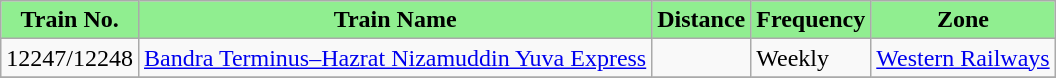<table class="wikitable sortable">
<tr>
<th style="background-color:lightgreen;">Train No.</th>
<th style="background-color:lightgreen;">Train Name</th>
<th style="background-color:lightgreen;">Distance</th>
<th style="background-color:lightgreen;">Frequency</th>
<th style="background-color:lightgreen;">Zone</th>
</tr>
<tr>
<td>12247/12248</td>
<td><a href='#'>Bandra Terminus–Hazrat Nizamuddin Yuva Express</a></td>
<td></td>
<td>Weekly</td>
<td><a href='#'>Western Railways</a></td>
</tr>
<tr>
</tr>
</table>
